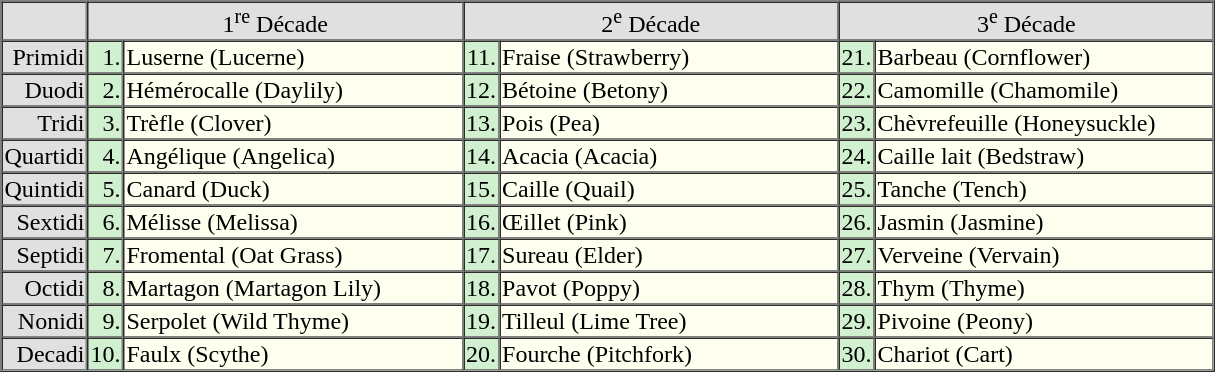<table border="1" cellspacing="0" cellpadding="1">
<tr bgcolor=#e0e0e0>
<td ALIGN="right"> </td>
<td ALIGN="center" colspan=2>1<sup>re</sup> Décade</td>
<td ALIGN="center" colspan=2>2<sup>e</sup> Décade</td>
<td ALIGN="center" colspan=2>3<sup>e</sup> Décade</td>
</tr>
<tr>
<td ALIGN="right" bgcolor=#e0e0e0>Primidi</td>
<td ALIGN="right" bgcolor=#d0f0d0>1.</td>
<td ALIGN="left"  bgcolor=#fffff0 width=28%>Luserne (Lucerne)</td>
<td ALIGN="right" bgcolor=#d0f0d0>11.</td>
<td ALIGN="left"  bgcolor=#fffff0 width=28%>Fraise (Strawberry)</td>
<td ALIGN="right" bgcolor=#d0f0d0>21.</td>
<td ALIGN="left"  bgcolor=#fffff0 width=28%>Barbeau (Cornflower)</td>
</tr>
<tr>
<td ALIGN="right" bgcolor=#e0e0e0>Duodi</td>
<td ALIGN="right" bgcolor=#d0f0d0>2.</td>
<td ALIGN="left"  bgcolor=#fffff0>Hémérocalle (Daylily)</td>
<td ALIGN="right" bgcolor=#d0f0d0>12.</td>
<td ALIGN="left"  bgcolor=#fffff0>Bétoine (Betony)</td>
<td ALIGN="right" bgcolor=#d0f0d0>22.</td>
<td ALIGN="left"  bgcolor=#fffff0>Camomille (Chamomile)</td>
</tr>
<tr>
<td ALIGN="right" bgcolor=#e0e0e0>Tridi</td>
<td ALIGN="right" bgcolor=#d0f0d0>3.</td>
<td ALIGN="left"  bgcolor=#fffff0>Trèfle (Clover)</td>
<td ALIGN="right" bgcolor=#d0f0d0>13.</td>
<td ALIGN="left"  bgcolor=#fffff0>Pois (Pea)</td>
<td ALIGN="right" bgcolor=#d0f0d0>23.</td>
<td ALIGN="left"  bgcolor=#fffff0>Chèvrefeuille (Honeysuckle)</td>
</tr>
<tr>
<td ALIGN="right" bgcolor=#e0e0e0>Quartidi</td>
<td ALIGN="right" bgcolor=#d0f0d0>4.</td>
<td ALIGN="left"  bgcolor=#fffff0>Angélique (Angelica)</td>
<td ALIGN="right" bgcolor=#d0f0d0>14.</td>
<td ALIGN="left"  bgcolor=#fffff0>Acacia (Acacia)</td>
<td ALIGN="right" bgcolor=#d0f0d0>24.</td>
<td ALIGN="left"  bgcolor=#fffff0>Caille lait (Bedstraw)</td>
</tr>
<tr>
<td ALIGN="right" bgcolor=#e0e0e0><span>Quintidi</span></td>
<td ALIGN="right" bgcolor=#d0f0d0><span> 5.</span></td>
<td ALIGN="left"  bgcolor=#fffff0><span>Canard (Duck)</span></td>
<td ALIGN="right" bgcolor=#d0f0d0><span>15.</span></td>
<td ALIGN="left"  bgcolor=#fffff0><span>Caille (Quail)</span></td>
<td ALIGN="right" bgcolor=#d0f0d0><span>25.</span></td>
<td ALIGN="left"  bgcolor=#fffff0><span>Tanche (Tench)</span></td>
</tr>
<tr>
<td ALIGN="right" bgcolor=#e0e0e0>Sextidi</td>
<td ALIGN="right" bgcolor=#d0f0d0>6.</td>
<td ALIGN="left"  bgcolor=#fffff0>Mélisse (Melissa)</td>
<td ALIGN="right" bgcolor=#d0f0d0>16.</td>
<td ALIGN="left"  bgcolor=#fffff0>Œillet (Pink)</td>
<td ALIGN="right" bgcolor=#d0f0d0>26.</td>
<td ALIGN="left"  bgcolor=#fffff0>Jasmin (Jasmine)</td>
</tr>
<tr>
<td ALIGN="right" bgcolor=#e0e0e0>Septidi</td>
<td ALIGN="right" bgcolor=#d0f0d0>7.</td>
<td ALIGN="left"  bgcolor=#fffff0>Fromental (Oat Grass)</td>
<td ALIGN="right" bgcolor=#d0f0d0>17.</td>
<td ALIGN="left"  bgcolor=#fffff0>Sureau (Elder)</td>
<td ALIGN="right" bgcolor=#d0f0d0>27.</td>
<td ALIGN="left"  bgcolor=#fffff0>Verveine (Vervain)</td>
</tr>
<tr>
<td ALIGN="right" bgcolor=#e0e0e0>Octidi</td>
<td ALIGN="right" bgcolor=#d0f0d0>8.</td>
<td ALIGN="left"  bgcolor=#fffff0>Martagon (Martagon Lily)</td>
<td ALIGN="right" bgcolor=#d0f0d0>18.</td>
<td ALIGN="left"  bgcolor=#fffff0>Pavot (Poppy)</td>
<td ALIGN="right" bgcolor=#d0f0d0>28.</td>
<td ALIGN="left"  bgcolor=#fffff0>Thym (Thyme)</td>
</tr>
<tr>
<td ALIGN="right" bgcolor=#e0e0e0>Nonidi</td>
<td ALIGN="right" bgcolor=#d0f0d0>9.</td>
<td ALIGN="left"  bgcolor=#fffff0>Serpolet (Wild Thyme)</td>
<td ALIGN="right" bgcolor=#d0f0d0>19.</td>
<td ALIGN="left"  bgcolor=#fffff0>Tilleul (Lime Tree)</td>
<td ALIGN="right" bgcolor=#d0f0d0>29.</td>
<td ALIGN="left"  bgcolor=#fffff0>Pivoine (Peony)</td>
</tr>
<tr>
<td ALIGN="right" bgcolor=#e0e0e0><span>Decadi</span></td>
<td ALIGN="right" bgcolor=#d0f0d0><span>10.</span></td>
<td ALIGN="left"  bgcolor=#fffff0><span>Faulx (Scythe)</span></td>
<td ALIGN="right" bgcolor=#d0f0d0><span>20.</span></td>
<td ALIGN="left"  bgcolor=#fffff0><span>Fourche (Pitchfork)</span></td>
<td ALIGN="right" bgcolor=#d0f0d0><span>30.</span></td>
<td ALIGN="left"  bgcolor=#fffff0><span>Chariot (Cart)</span></td>
</tr>
</table>
